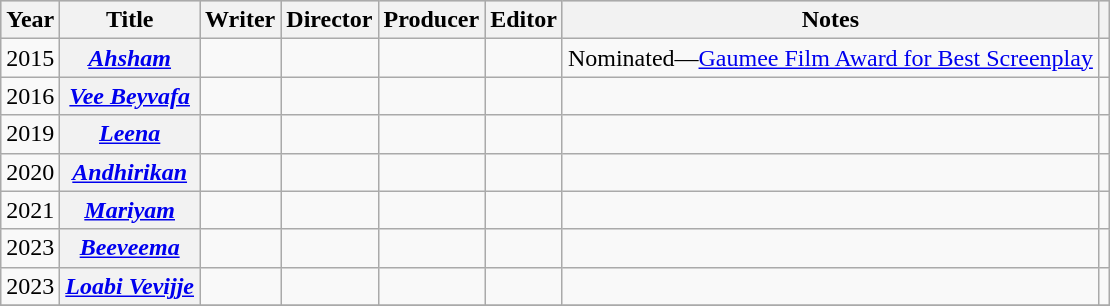<table class="wikitable sortable plainrowheaders">
<tr style="background:#ccc; text-align:center;">
<th scope="col">Year</th>
<th scope="col">Title</th>
<th scope="col">Writer</th>
<th scope="col">Director</th>
<th scope="col">Producer</th>
<th scope="col">Editor</th>
<th scope="col">Notes</th>
<th scope="col" class="unsortable"></th>
</tr>
<tr>
<td>2015</td>
<th scope="row"><em><a href='#'>Ahsham</a></em></th>
<td></td>
<td></td>
<td></td>
<td></td>
<td>Nominated—<a href='#'>Gaumee Film Award for Best Screenplay</a></td>
<td style="text-align: center;"></td>
</tr>
<tr>
<td>2016</td>
<th scope="row"><em><a href='#'>Vee Beyvafa</a></em></th>
<td></td>
<td></td>
<td></td>
<td></td>
<td></td>
<td style="text-align: center;"></td>
</tr>
<tr>
<td>2019</td>
<th scope="row"><em><a href='#'>Leena</a></em></th>
<td></td>
<td></td>
<td></td>
<td></td>
<td></td>
<td style="text-align: center;"></td>
</tr>
<tr>
<td>2020</td>
<th scope="row"><em><a href='#'>Andhirikan</a></em></th>
<td></td>
<td></td>
<td></td>
<td></td>
<td></td>
<td style="text-align: center;"></td>
</tr>
<tr>
<td>2021</td>
<th scope="row"><em><a href='#'>Mariyam</a></em></th>
<td></td>
<td></td>
<td></td>
<td></td>
<td></td>
<td style="text-align: center;"></td>
</tr>
<tr>
<td>2023</td>
<th scope="row"><em><a href='#'>Beeveema</a></em></th>
<td></td>
<td></td>
<td></td>
<td></td>
<td></td>
<td style="text-align: center;"></td>
</tr>
<tr>
<td>2023</td>
<th scope="row"><em><a href='#'>Loabi Vevijje</a></em></th>
<td></td>
<td></td>
<td></td>
<td></td>
<td></td>
<td style="text-align: center;"></td>
</tr>
<tr>
</tr>
</table>
